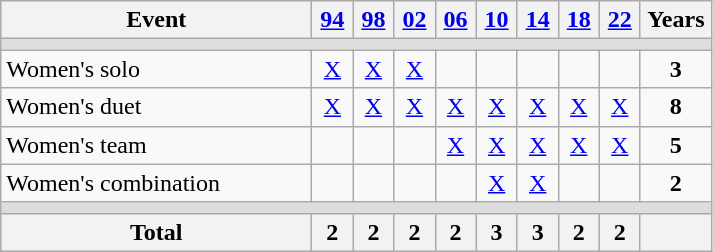<table class="wikitable" style="text-align:center">
<tr>
<th width="200">Event</th>
<th width=20><a href='#'>94</a></th>
<th width=20><a href='#'>98</a></th>
<th width=20><a href='#'>02</a></th>
<th width=20><a href='#'>06</a></th>
<th width=20><a href='#'>10</a></th>
<th width=20><a href='#'>14</a></th>
<th width=20><a href='#'>18</a></th>
<th width=20><a href='#'>22</a></th>
<th width=40>Years</th>
</tr>
<tr bgcolor=#DDDDDD>
<td colspan=10></td>
</tr>
<tr>
<td align=left>Women's solo</td>
<td><a href='#'>X</a></td>
<td><a href='#'>X</a></td>
<td><a href='#'>X</a></td>
<td></td>
<td></td>
<td></td>
<td></td>
<td></td>
<td><strong>3</strong></td>
</tr>
<tr>
<td align=left>Women's duet</td>
<td><a href='#'>X</a></td>
<td><a href='#'>X</a></td>
<td><a href='#'>X</a></td>
<td><a href='#'>X</a></td>
<td><a href='#'>X</a></td>
<td><a href='#'>X</a></td>
<td><a href='#'>X</a></td>
<td><a href='#'>X</a></td>
<td><strong>8</strong></td>
</tr>
<tr>
<td align=left>Women's team</td>
<td></td>
<td></td>
<td></td>
<td><a href='#'>X</a></td>
<td><a href='#'>X</a></td>
<td><a href='#'>X</a></td>
<td><a href='#'>X</a></td>
<td><a href='#'>X</a></td>
<td><strong>5</strong></td>
</tr>
<tr>
<td align=left>Women's combination</td>
<td></td>
<td></td>
<td></td>
<td></td>
<td><a href='#'>X</a></td>
<td><a href='#'>X</a></td>
<td></td>
<td></td>
<td><strong>2</strong></td>
</tr>
<tr bgcolor=#DDDDDD>
<td colspan=10></td>
</tr>
<tr>
<th>Total</th>
<th>2</th>
<th>2</th>
<th>2</th>
<th>2</th>
<th>3</th>
<th>3</th>
<th>2</th>
<th>2</th>
<th></th>
</tr>
</table>
